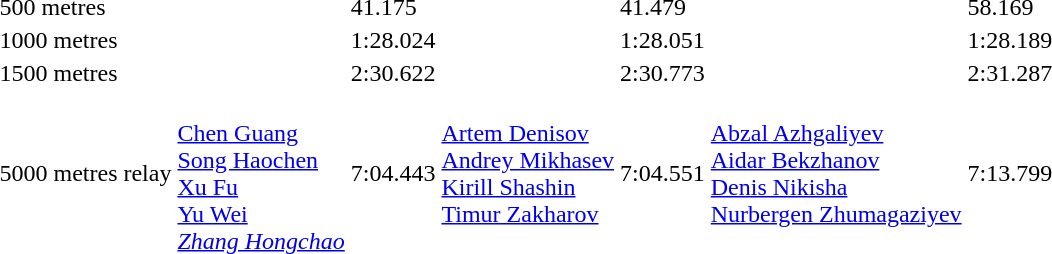<table>
<tr>
<td>500 metres<br></td>
<td></td>
<td>41.175</td>
<td></td>
<td>41.479</td>
<td></td>
<td>58.169</td>
</tr>
<tr>
<td>1000 metres<br></td>
<td></td>
<td>1:28.024</td>
<td></td>
<td>1:28.051</td>
<td></td>
<td>1:28.189</td>
</tr>
<tr>
<td>1500 metres<br></td>
<td></td>
<td>2:30.622</td>
<td></td>
<td>2:30.773</td>
<td></td>
<td>2:31.287</td>
</tr>
<tr>
<td>5000 metres relay<br></td>
<td valign=top><br><a href='#'>Chen Guang</a><br><a href='#'>Song Haochen</a><br><a href='#'>Xu Fu</a><br><a href='#'>Yu Wei</a><br><em><a href='#'>Zhang Hongchao</a></em></td>
<td>7:04.443</td>
<td valign=top><br><a href='#'>Artem Denisov</a><br><a href='#'>Andrey Mikhasev</a><br><a href='#'>Kirill Shashin</a><br><a href='#'>Timur Zakharov</a></td>
<td>7:04.551</td>
<td valign=top><br><a href='#'>Abzal Azhgaliyev</a><br><a href='#'>Aidar Bekzhanov</a><br><a href='#'>Denis Nikisha</a><br><a href='#'>Nurbergen Zhumagaziyev</a></td>
<td>7:13.799</td>
</tr>
</table>
